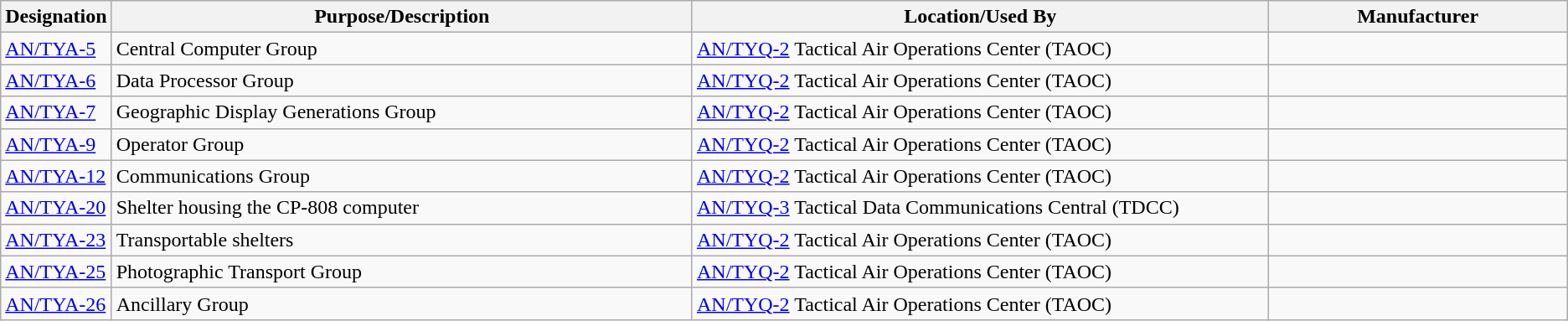<table class="wikitable sortable">
<tr>
<th scope="col">Designation</th>
<th scope="col" style="width: 500px;">Purpose/Description</th>
<th scope="col" style="width: 500px;">Location/Used By</th>
<th scope="col" style="width: 250px;">Manufacturer</th>
</tr>
<tr>
<td><a href='#'>AN/TYA-5</a></td>
<td>Central Computer Group</td>
<td><a href='#'>AN/TYQ-2</a> Tactical Air Operations Center (TAOC)</td>
<td></td>
</tr>
<tr>
<td><a href='#'>AN/TYA-6</a></td>
<td>Data Processor Group</td>
<td><a href='#'>AN/TYQ-2</a> Tactical Air Operations Center (TAOC)</td>
<td></td>
</tr>
<tr>
<td><a href='#'>AN/TYA-7</a></td>
<td>Geographic Display Generations Group</td>
<td><a href='#'>AN/TYQ-2</a> Tactical Air Operations Center (TAOC)</td>
<td></td>
</tr>
<tr>
<td><a href='#'>AN/TYA-9</a></td>
<td>Operator Group</td>
<td><a href='#'>AN/TYQ-2</a> Tactical Air Operations Center (TAOC)</td>
<td></td>
</tr>
<tr>
<td><a href='#'>AN/TYA-12</a></td>
<td>Communications Group</td>
<td><a href='#'>AN/TYQ-2</a> Tactical Air Operations Center (TAOC)</td>
<td></td>
</tr>
<tr>
<td><a href='#'>AN/TYA-20</a></td>
<td>Shelter housing the CP-808 computer</td>
<td><a href='#'>AN/TYQ-3</a> Tactical Data Communications Central (TDCC)</td>
<td></td>
</tr>
<tr>
<td><a href='#'>AN/TYA-23</a></td>
<td>Transportable shelters</td>
<td><a href='#'>AN/TYQ-2</a> Tactical Air Operations Center (TAOC)</td>
<td></td>
</tr>
<tr>
<td><a href='#'>AN/TYA-25</a></td>
<td>Photographic Transport Group</td>
<td><a href='#'>AN/TYQ-2</a> Tactical Air Operations Center (TAOC)</td>
<td></td>
</tr>
<tr>
<td><a href='#'>AN/TYA-26</a></td>
<td>Ancillary Group</td>
<td><a href='#'>AN/TYQ-2</a> Tactical Air Operations Center (TAOC)</td>
<td></td>
</tr>
</table>
